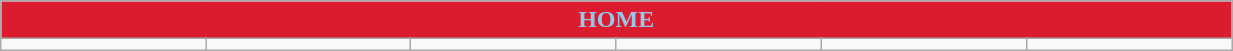<table class="wikitable collapsible collapsed" style="width:65%">
<tr>
<th colspan=11 ! style="color:#96C6EA; background:#DB1C2F">HOME</th>
</tr>
<tr>
<td></td>
<td></td>
<td></td>
<td></td>
<td></td>
<td></td>
</tr>
</table>
